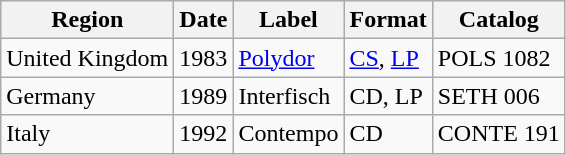<table class="wikitable">
<tr>
<th>Region</th>
<th>Date</th>
<th>Label</th>
<th>Format</th>
<th>Catalog</th>
</tr>
<tr>
<td>United Kingdom</td>
<td>1983</td>
<td><a href='#'>Polydor</a></td>
<td><a href='#'>CS</a>, <a href='#'>LP</a></td>
<td>POLS 1082</td>
</tr>
<tr>
<td>Germany</td>
<td>1989</td>
<td>Interfisch</td>
<td>CD, LP</td>
<td>SETH 006</td>
</tr>
<tr>
<td>Italy</td>
<td>1992</td>
<td>Contempo</td>
<td>CD</td>
<td>CONTE 191</td>
</tr>
</table>
